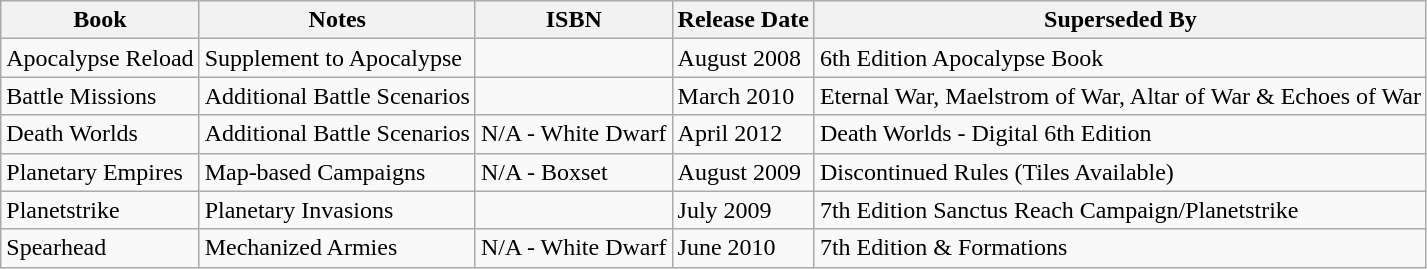<table class="wikitable sortable">
<tr>
<th>Book</th>
<th>Notes</th>
<th>ISBN</th>
<th>Release Date</th>
<th>Superseded By</th>
</tr>
<tr>
<td>Apocalypse Reload</td>
<td>Supplement to Apocalypse</td>
<td></td>
<td>August 2008</td>
<td>6th Edition Apocalypse Book</td>
</tr>
<tr>
<td>Battle Missions</td>
<td>Additional Battle Scenarios</td>
<td></td>
<td>March 2010</td>
<td>Eternal War, Maelstrom of War, Altar of War & Echoes of War</td>
</tr>
<tr>
<td>Death Worlds</td>
<td>Additional Battle Scenarios</td>
<td>N/A - White Dwarf</td>
<td>April 2012</td>
<td>Death Worlds - Digital 6th Edition</td>
</tr>
<tr>
<td>Planetary Empires</td>
<td>Map-based Campaigns</td>
<td>N/A - Boxset</td>
<td>August 2009</td>
<td>Discontinued Rules (Tiles Available)</td>
</tr>
<tr>
<td>Planetstrike</td>
<td>Planetary Invasions</td>
<td></td>
<td>July 2009</td>
<td>7th Edition Sanctus Reach Campaign/Planetstrike</td>
</tr>
<tr>
<td>Spearhead</td>
<td>Mechanized Armies</td>
<td>N/A - White Dwarf</td>
<td>June 2010</td>
<td>7th Edition & Formations</td>
</tr>
</table>
